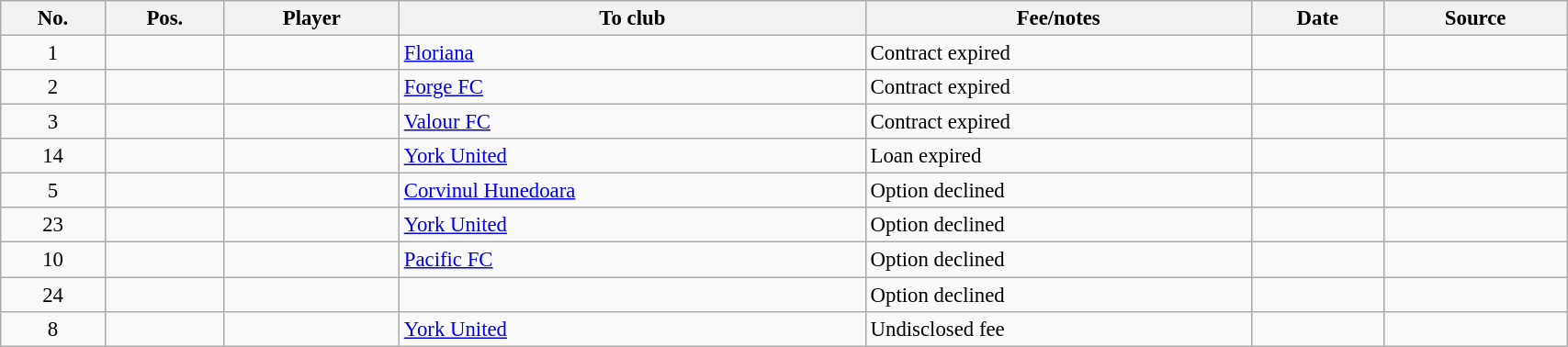<table class="wikitable sortable" style="width:90%; text-align:center; font-size:95%; text-align:left;">
<tr>
<th>No.</th>
<th>Pos.</th>
<th>Player</th>
<th>To club</th>
<th>Fee/notes</th>
<th>Date</th>
<th>Source</th>
</tr>
<tr>
<td align=center>1</td>
<td align=center></td>
<td></td>
<td> <a href='#'>Floriana</a></td>
<td>Contract expired</td>
<td></td>
<td></td>
</tr>
<tr>
<td align=center>2</td>
<td align=center></td>
<td></td>
<td> <a href='#'>Forge FC</a></td>
<td>Contract expired</td>
<td></td>
<td></td>
</tr>
<tr>
<td align=center>3</td>
<td align=center></td>
<td></td>
<td> <a href='#'>Valour FC</a></td>
<td>Contract expired</td>
<td></td>
<td></td>
</tr>
<tr>
<td align=center>14</td>
<td align=center></td>
<td></td>
<td> <a href='#'>York United</a></td>
<td>Loan expired</td>
<td></td>
<td></td>
</tr>
<tr>
<td align=center>5</td>
<td align=center></td>
<td></td>
<td> <a href='#'>Corvinul Hunedoara</a></td>
<td>Option declined</td>
<td></td>
<td></td>
</tr>
<tr>
<td align=center>23</td>
<td align=center></td>
<td></td>
<td> <a href='#'>York United</a></td>
<td>Option declined</td>
<td></td>
<td></td>
</tr>
<tr>
<td align=center>10</td>
<td align=center></td>
<td></td>
<td> <a href='#'>Pacific FC</a></td>
<td>Option declined</td>
<td></td>
<td></td>
</tr>
<tr>
<td align=center>24</td>
<td align=center></td>
<td></td>
<td></td>
<td>Option declined</td>
<td></td>
<td></td>
</tr>
<tr>
<td align=center>8</td>
<td align=center></td>
<td></td>
<td> <a href='#'>York United</a></td>
<td>Undisclosed fee</td>
<td></td>
<td></td>
</tr>
</table>
